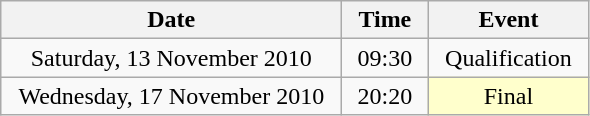<table class = "wikitable" style="text-align:center;">
<tr>
<th width=220>Date</th>
<th width=50>Time</th>
<th width=100>Event</th>
</tr>
<tr>
<td>Saturday, 13 November 2010</td>
<td>09:30</td>
<td>Qualification</td>
</tr>
<tr>
<td>Wednesday, 17 November 2010</td>
<td>20:20</td>
<td bgcolor=ffffcc>Final</td>
</tr>
</table>
